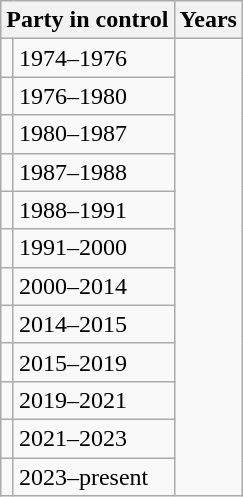<table class="wikitable">
<tr>
<th colspan=2>Party in control</th>
<th>Years</th>
</tr>
<tr>
<td></td>
<td>1974–1976</td>
</tr>
<tr>
<td></td>
<td>1976–1980</td>
</tr>
<tr>
<td></td>
<td>1980–1987</td>
</tr>
<tr>
<td></td>
<td>1987–1988</td>
</tr>
<tr>
<td></td>
<td>1988–1991</td>
</tr>
<tr>
<td></td>
<td>1991–2000</td>
</tr>
<tr>
<td></td>
<td>2000–2014</td>
</tr>
<tr>
<td></td>
<td>2014–2015</td>
</tr>
<tr>
<td></td>
<td>2015–2019</td>
</tr>
<tr>
<td></td>
<td>2019–2021</td>
</tr>
<tr>
<td></td>
<td>2021–2023</td>
</tr>
<tr>
<td></td>
<td>2023–present</td>
</tr>
</table>
